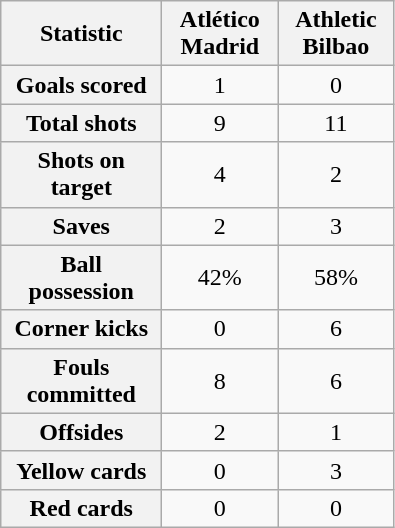<table class="wikitable plainrowheaders" style="text-align:center">
<tr>
<th scope="col" style="width:100px">Statistic</th>
<th scope="col" style="width:70px">Atlético Madrid</th>
<th scope="col" style="width:70px">Athletic Bilbao</th>
</tr>
<tr>
<th scope=row>Goals scored</th>
<td>1</td>
<td>0</td>
</tr>
<tr>
<th scope=row>Total shots</th>
<td>9</td>
<td>11</td>
</tr>
<tr>
<th scope=row>Shots on target</th>
<td>4</td>
<td>2</td>
</tr>
<tr>
<th scope=row>Saves</th>
<td>2</td>
<td>3</td>
</tr>
<tr>
<th scope=row>Ball possession</th>
<td>42%</td>
<td>58%</td>
</tr>
<tr>
<th scope=row>Corner kicks</th>
<td>0</td>
<td>6</td>
</tr>
<tr>
<th scope=row>Fouls committed</th>
<td>8</td>
<td>6</td>
</tr>
<tr>
<th scope=row>Offsides</th>
<td>2</td>
<td>1</td>
</tr>
<tr>
<th scope=row>Yellow cards</th>
<td>0</td>
<td>3</td>
</tr>
<tr>
<th scope=row>Red cards</th>
<td>0</td>
<td>0</td>
</tr>
</table>
